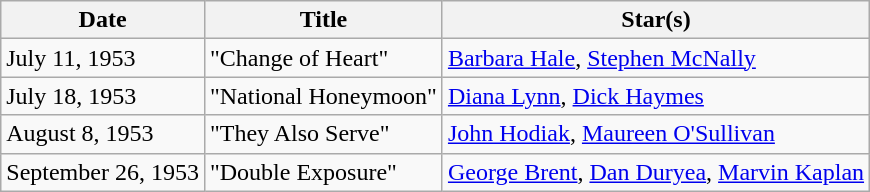<table class="wikitable">
<tr>
<th>Date</th>
<th>Title</th>
<th>Star(s)</th>
</tr>
<tr>
<td>July 11, 1953</td>
<td>"Change of Heart"</td>
<td><a href='#'>Barbara Hale</a>, <a href='#'>Stephen McNally</a></td>
</tr>
<tr>
<td>July 18, 1953</td>
<td>"National Honeymoon"</td>
<td><a href='#'>Diana Lynn</a>, <a href='#'>Dick Haymes</a></td>
</tr>
<tr>
<td>August 8, 1953</td>
<td>"They Also Serve"</td>
<td><a href='#'>John Hodiak</a>, <a href='#'>Maureen O'Sullivan</a></td>
</tr>
<tr>
<td>September 26, 1953</td>
<td>"Double Exposure"</td>
<td><a href='#'>George Brent</a>, <a href='#'>Dan Duryea</a>, <a href='#'>Marvin Kaplan</a></td>
</tr>
</table>
